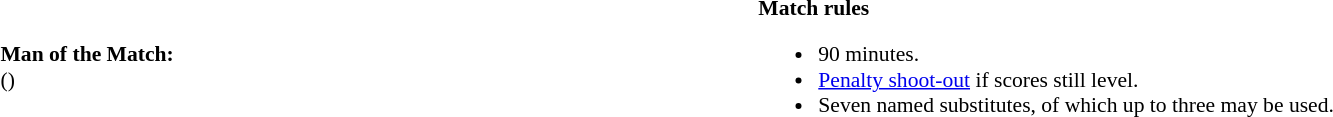<table width=100% style="font-size:90%">
<tr>
<td><br><strong>Man of the Match:</strong>
<br> ()</td>
<td style="width:60%; vertical-align:top;"><br><strong>Match rules</strong><ul><li>90 minutes.</li><li><a href='#'>Penalty shoot-out</a> if scores still level.</li><li>Seven named substitutes, of which up to three may be used.</li></ul></td>
</tr>
</table>
